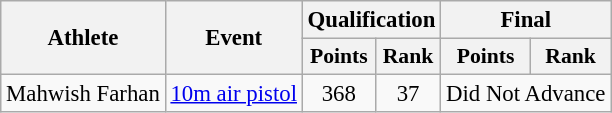<table class=wikitable style="text-align:center; font-size:95%">
<tr>
<th rowspan=2>Athlete</th>
<th rowspan=2>Event</th>
<th colspan=2>Qualification</th>
<th colspan=2>Final</th>
</tr>
<tr style="font-size:95%">
<th>Points</th>
<th>Rank</th>
<th>Points</th>
<th>Rank</th>
</tr>
<tr>
<td>Mahwish Farhan</td>
<td><a href='#'>10m air pistol</a></td>
<td>368</td>
<td>37</td>
<td style="text-align:center;" colspan=2>Did Not Advance</td>
</tr>
</table>
